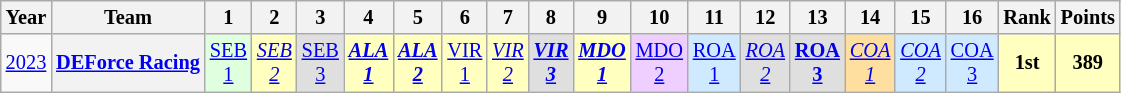<table class="wikitable" style="text-align:center; font-size:85%">
<tr>
<th>Year</th>
<th>Team</th>
<th>1</th>
<th>2</th>
<th>3</th>
<th>4</th>
<th>5</th>
<th>6</th>
<th>7</th>
<th>8</th>
<th>9</th>
<th>10</th>
<th>11</th>
<th>12</th>
<th>13</th>
<th>14</th>
<th>15</th>
<th>16</th>
<th>Rank</th>
<th>Points</th>
</tr>
<tr>
<td><a href='#'>2023</a></td>
<th nowrap><a href='#'>DEForce Racing</a></th>
<td style="background:#DFFFDF;"><a href='#'>SEB<br>1</a><br></td>
<td style="background:#FFFFBF;"><em><a href='#'>SEB<br>2</a></em><br></td>
<td style="background:#DFDFDF;"><a href='#'>SEB<br>3</a><br></td>
<td style="background:#FFFFBF;"><strong><em><a href='#'>ALA<br>1</a></em></strong><br></td>
<td style="background:#FFFFBF;"><strong><em><a href='#'>ALA<br>2</a></em></strong><br></td>
<td style="background:#FFFFBF;"><a href='#'>VIR<br>1</a><br></td>
<td style="background:#FFFFBF;"><em><a href='#'>VIR<br>2</a></em><br></td>
<td style="background:#DFDFDF;"><strong><em><a href='#'>VIR<br>3</a></em></strong><br></td>
<td style="background:#FFFFBF;"><strong><em><a href='#'>MDO<br>1</a></em></strong><br></td>
<td style="background:#EFCFFF;"><a href='#'>MDO<br>2</a><br></td>
<td style="background:#CFEAFF;"><a href='#'>ROA<br>1</a><br></td>
<td style="background:#DFDFDF;"><em><a href='#'>ROA<br>2</a></em><br></td>
<td style="background:#DFDFDF;"><strong><a href='#'>ROA<br>3</a></strong><br></td>
<td style="background:#FFDF9F;"><em><a href='#'>COA<br>1</a></em><br></td>
<td style="background:#CFEAFF;"><em><a href='#'>COA<br>2</a></em><br></td>
<td style="background:#CFEAFF;"><a href='#'>COA<br>3</a><br></td>
<th style="background:#FFFFBF;">1st</th>
<th style="background:#FFFFBF;">389</th>
</tr>
</table>
